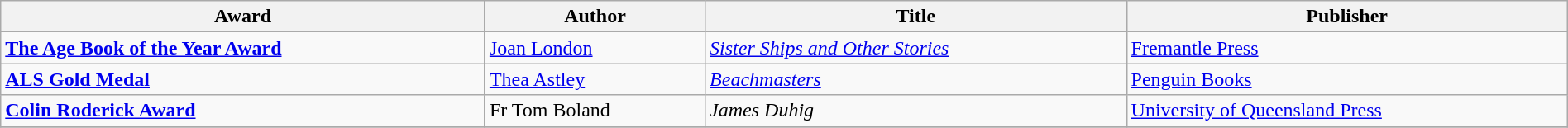<table class="wikitable" width=100%>
<tr>
<th>Award</th>
<th>Author</th>
<th>Title</th>
<th>Publisher</th>
</tr>
<tr>
<td><strong><a href='#'>The Age Book of the Year Award</a></strong></td>
<td><a href='#'>Joan London</a></td>
<td><em><a href='#'>Sister Ships and Other Stories</a></em></td>
<td><a href='#'>Fremantle Press</a></td>
</tr>
<tr>
<td><strong><a href='#'>ALS Gold Medal</a></strong></td>
<td><a href='#'>Thea Astley</a></td>
<td><em><a href='#'>Beachmasters</a></em></td>
<td><a href='#'>Penguin Books</a></td>
</tr>
<tr>
<td><strong><a href='#'>Colin Roderick Award</a></strong></td>
<td>Fr Tom Boland</td>
<td><em>James Duhig</em></td>
<td><a href='#'>University of Queensland Press</a></td>
</tr>
<tr>
</tr>
</table>
